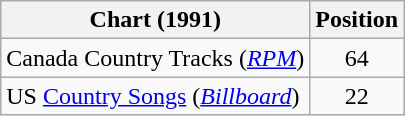<table class="wikitable sortable">
<tr>
<th scope="col">Chart (1991)</th>
<th scope="col">Position</th>
</tr>
<tr>
<td>Canada Country Tracks (<em><a href='#'>RPM</a></em>)</td>
<td align="center">64</td>
</tr>
<tr>
<td>US <a href='#'>Country Songs</a> (<em><a href='#'>Billboard</a></em>)</td>
<td align="center">22</td>
</tr>
</table>
